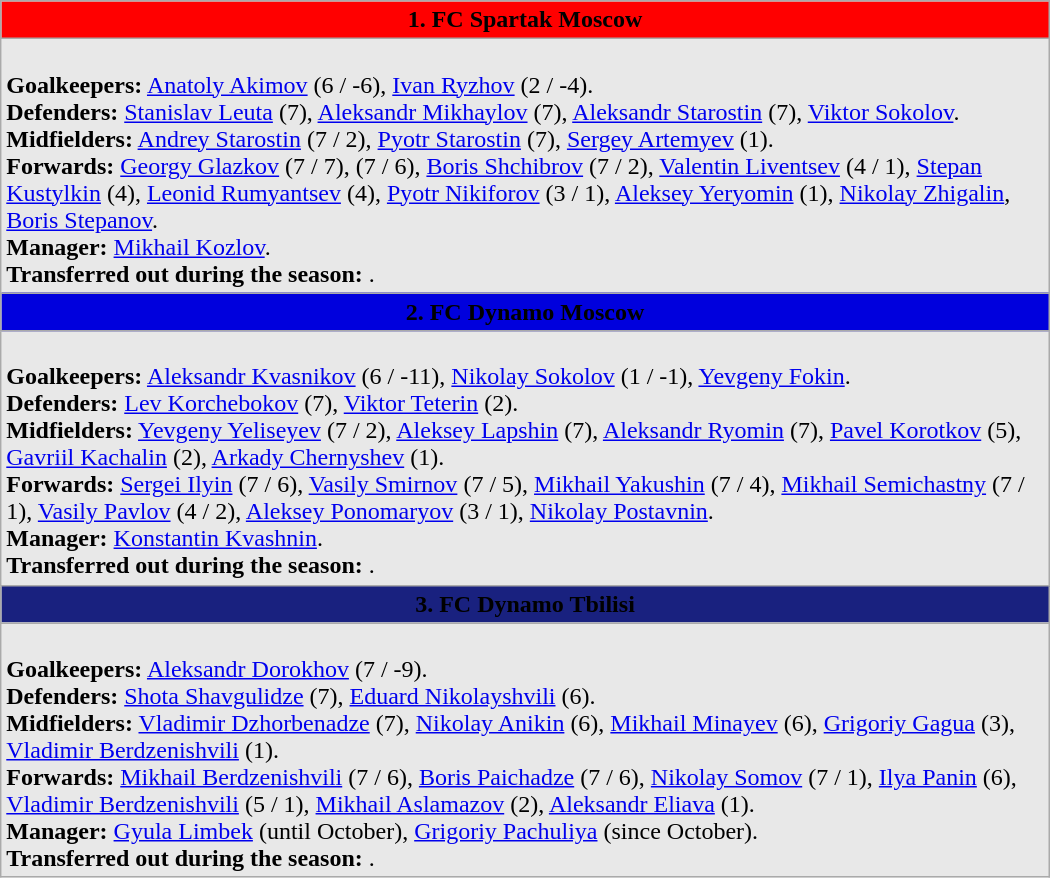<table class="wikitable" style="width:700px;">
<tr style="background:#f00;">
<td style="text-align:center; width:700px;"><span> <strong>1. FC Spartak Moscow</strong> </span></td>
</tr>
<tr style="background:#e8e8e8;">
<td style="text-align:left; width:700px;"><br><strong>Goalkeepers:</strong> <a href='#'>Anatoly Akimov</a> (6 / -6), <a href='#'>Ivan Ryzhov</a> (2 / -4).<br>
<strong>Defenders:</strong> <a href='#'>Stanislav Leuta</a> (7), <a href='#'>Aleksandr Mikhaylov</a> (7), <a href='#'>Aleksandr Starostin</a> (7), <a href='#'>Viktor Sokolov</a>.<br>
<strong>Midfielders:</strong> <a href='#'>Andrey Starostin</a> (7 / 2), <a href='#'>Pyotr Starostin</a> (7), <a href='#'>Sergey Artemyev</a> (1).<br>
<strong>Forwards:</strong> <a href='#'>Georgy Glazkov</a> (7 / 7),  (7 / 6), <a href='#'>Boris Shchibrov</a> (7 / 2), <a href='#'>Valentin Liventsev</a> (4 / 1), <a href='#'>Stepan Kustylkin</a> (4), <a href='#'>Leonid Rumyantsev</a> (4), <a href='#'>Pyotr Nikiforov</a> (3 / 1), <a href='#'>Aleksey Yeryomin</a> (1), <a href='#'>Nikolay Zhigalin</a>, <a href='#'>Boris Stepanov</a>.<br><strong>Manager:</strong> <a href='#'>Mikhail Kozlov</a>.<br><strong>Transferred out during the season:</strong> .</td>
</tr>
<tr style="background:#00d;">
<td style="text-align:center; width:700px;"><span> <strong>2. FC Dynamo Moscow</strong> </span></td>
</tr>
<tr style="background:#e8e8e8;">
<td style="text-align:left; width:700px;"><br><strong>Goalkeepers:</strong> <a href='#'>Aleksandr Kvasnikov</a> (6 / -11), <a href='#'>Nikolay Sokolov</a> (1 / -1), <a href='#'>Yevgeny Fokin</a>.<br>
<strong>Defenders:</strong> <a href='#'>Lev Korchebokov</a> (7), <a href='#'>Viktor Teterin</a> (2).<br>
<strong>Midfielders:</strong> <a href='#'>Yevgeny Yeliseyev</a> (7 / 2), <a href='#'>Aleksey Lapshin</a> (7), <a href='#'>Aleksandr Ryomin</a> (7), <a href='#'>Pavel Korotkov</a> (5), <a href='#'>Gavriil Kachalin</a> (2), <a href='#'>Arkady Chernyshev</a> (1).<br>
<strong>Forwards:</strong> <a href='#'>Sergei Ilyin</a> (7 / 6), <a href='#'>Vasily Smirnov</a> (7 / 5), <a href='#'>Mikhail Yakushin</a> (7 / 4), <a href='#'>Mikhail Semichastny</a> (7 / 1), <a href='#'>Vasily Pavlov</a> (4 / 2), <a href='#'>Aleksey Ponomaryov</a> (3 / 1), <a href='#'>Nikolay Postavnin</a>.<br><strong>Manager:</strong> <a href='#'>Konstantin Kvashnin</a>.<br><strong>Transferred out during the season:</strong> .</td>
</tr>
<tr style="background:#19217f;">
<td style="text-align:center; width:700px;"><span> <strong>3. FC Dynamo Tbilisi</strong> </span></td>
</tr>
<tr style="background:#e8e8e8;">
<td style="text-align:left; width:700px;"><br><strong>Goalkeepers:</strong> <a href='#'>Aleksandr Dorokhov</a> (7 / -9).<br>
<strong>Defenders:</strong> <a href='#'>Shota Shavgulidze</a> (7), <a href='#'>Eduard Nikolayshvili</a> (6).<br>
<strong>Midfielders:</strong> <a href='#'>Vladimir Dzhorbenadze</a> (7), <a href='#'>Nikolay Anikin</a> (6), <a href='#'>Mikhail Minayev</a> (6), <a href='#'>Grigoriy Gagua</a> (3), <a href='#'>Vladimir Berdzenishvili</a> (1).<br>
<strong>Forwards:</strong> <a href='#'>Mikhail Berdzenishvili</a> (7 / 6), <a href='#'>Boris Paichadze</a> (7 / 6), <a href='#'>Nikolay Somov</a> (7 / 1), <a href='#'>Ilya Panin</a> (6), <a href='#'>Vladimir Berdzenishvili</a> (5 / 1), <a href='#'>Mikhail Aslamazov</a> (2), <a href='#'>Aleksandr Eliava</a> (1).<br><strong>Manager:</strong> <a href='#'>Gyula Limbek</a> (until October), <a href='#'>Grigoriy Pachuliya</a> (since October).<br><strong>Transferred out during the season:</strong> .</td>
</tr>
</table>
